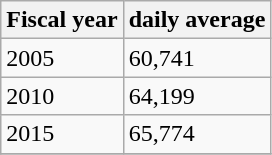<table class="wikitable">
<tr>
<th>Fiscal year</th>
<th>daily average</th>
</tr>
<tr>
<td>2005</td>
<td>60,741</td>
</tr>
<tr>
<td>2010</td>
<td>64,199</td>
</tr>
<tr>
<td>2015</td>
<td>65,774</td>
</tr>
<tr>
</tr>
</table>
